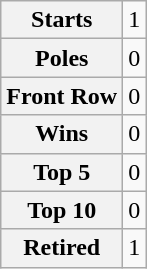<table class="wikitable" style="text-align:center">
<tr>
<th>Starts</th>
<td>1</td>
</tr>
<tr>
<th>Poles</th>
<td>0</td>
</tr>
<tr>
<th>Front Row</th>
<td>0</td>
</tr>
<tr>
<th>Wins</th>
<td>0</td>
</tr>
<tr>
<th>Top 5</th>
<td>0</td>
</tr>
<tr>
<th>Top 10</th>
<td>0</td>
</tr>
<tr>
<th>Retired</th>
<td>1</td>
</tr>
</table>
